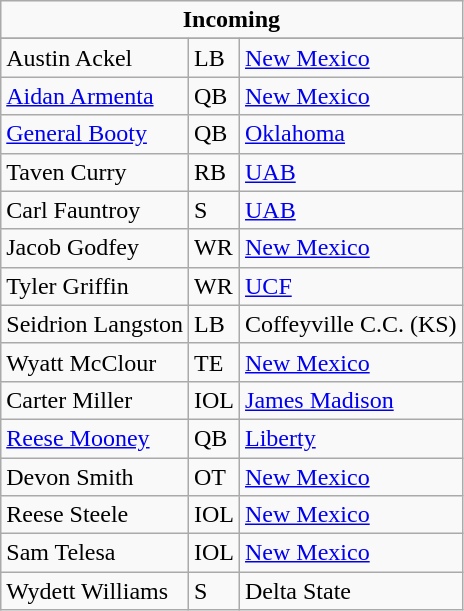<table class="wikitable">
<tr>
<td align="center" Colspan="3"><strong>Incoming</strong><br></td>
</tr>
<tr>
</tr>
<tr>
<td>Austin Ackel</td>
<td>LB</td>
<td><a href='#'>New Mexico</a></td>
</tr>
<tr>
<td><a href='#'>Aidan Armenta</a></td>
<td>QB</td>
<td><a href='#'>New Mexico</a></td>
</tr>
<tr>
<td><a href='#'>General Booty</a></td>
<td>QB</td>
<td><a href='#'>Oklahoma</a></td>
</tr>
<tr>
<td>Taven Curry</td>
<td>RB</td>
<td><a href='#'>UAB</a></td>
</tr>
<tr>
<td>Carl Fauntroy</td>
<td>S</td>
<td><a href='#'>UAB</a></td>
</tr>
<tr>
<td>Jacob Godfey</td>
<td>WR</td>
<td><a href='#'>New Mexico</a></td>
</tr>
<tr>
<td>Tyler Griffin</td>
<td>WR</td>
<td><a href='#'>UCF</a></td>
</tr>
<tr>
<td>Seidrion Langston</td>
<td>LB</td>
<td>Coffeyville C.C. (KS)</td>
</tr>
<tr>
<td>Wyatt McClour</td>
<td>TE</td>
<td><a href='#'>New Mexico</a></td>
</tr>
<tr>
<td>Carter Miller</td>
<td>IOL</td>
<td><a href='#'>James Madison</a></td>
</tr>
<tr>
<td><a href='#'>Reese Mooney</a></td>
<td>QB</td>
<td><a href='#'>Liberty</a></td>
</tr>
<tr>
<td>Devon Smith</td>
<td>OT</td>
<td><a href='#'>New Mexico</a></td>
</tr>
<tr>
<td>Reese Steele</td>
<td>IOL</td>
<td><a href='#'>New Mexico</a></td>
</tr>
<tr>
<td>Sam Telesa</td>
<td>IOL</td>
<td><a href='#'>New Mexico</a></td>
</tr>
<tr>
<td>Wydett Williams</td>
<td>S</td>
<td>Delta State</td>
</tr>
</table>
